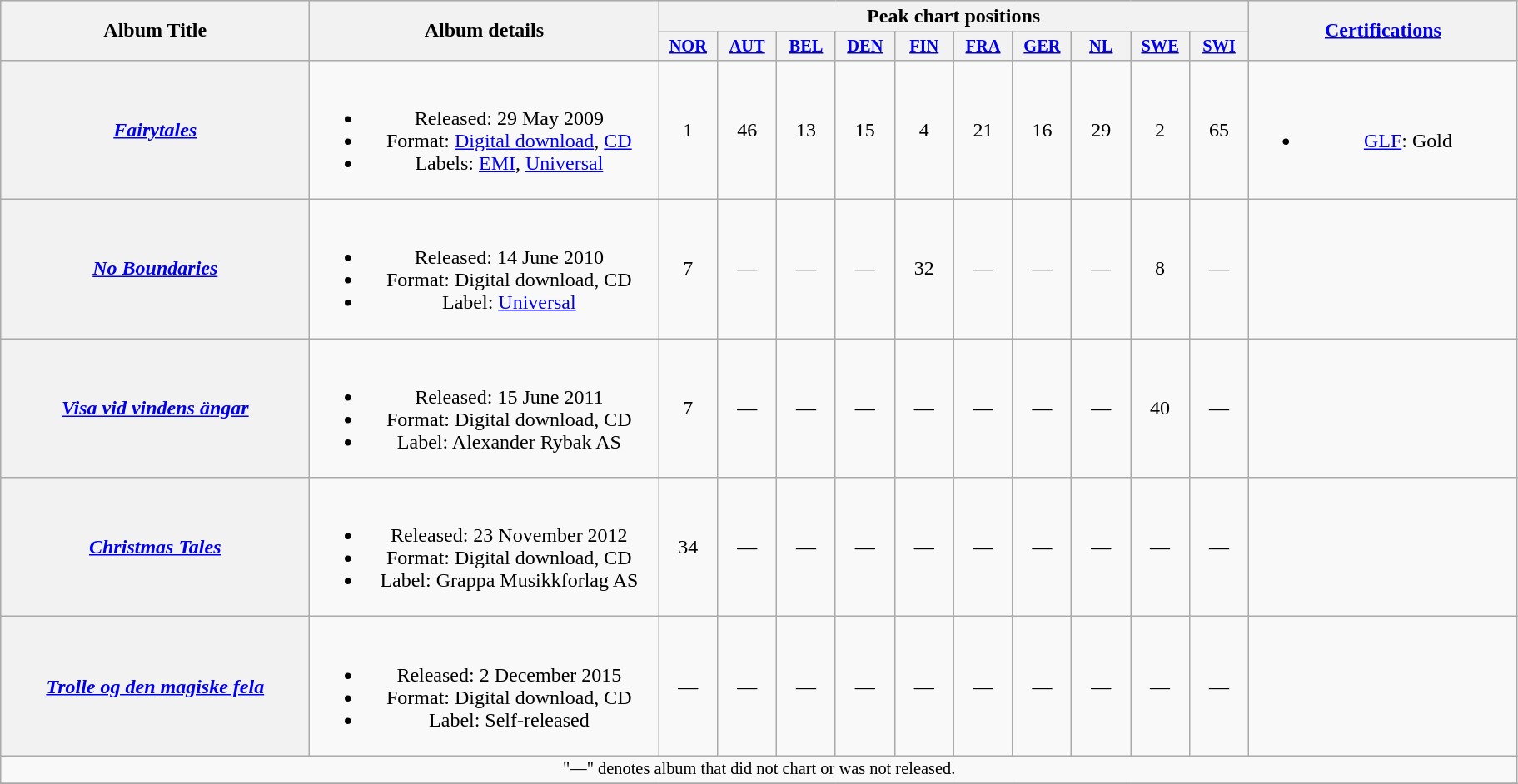<table class="wikitable plainrowheaders" style="text-align:center;">
<tr>
<th scope="col" rowspan="2" style="width:15em;">Album Title</th>
<th scope="col" rowspan="2" style="width:17em;">Album details</th>
<th scope="col" colspan="10">Peak chart positions</th>
<th scope="col" rowspan="2" style="width:13em;"><a href='#'>Certifications</a></th>
</tr>
<tr>
<th scope="col" style="width:3em;font-size:85%;"><a href='#'>NOR</a><br></th>
<th scope="col" style="width:3em;font-size:85%;"><a href='#'>AUT</a><br></th>
<th scope="col" style="width:3em;font-size:85%;"><a href='#'>BEL</a><br></th>
<th scope="col" style="width:3em;font-size:85%;"><a href='#'>DEN</a><br></th>
<th scope="col" style="width:3em;font-size:85%;"><a href='#'>FIN</a><br></th>
<th scope="col" style="width:3em;font-size:85%;"><a href='#'>FRA</a><br></th>
<th scope="col" style="width:3em;font-size:85%;"><a href='#'>GER</a><br></th>
<th scope="col" style="width:3em;font-size:85%;"><a href='#'>NL</a><br></th>
<th scope="col" style="width:3em;font-size:85%;"><a href='#'>SWE</a><br></th>
<th scope="col" style="width:3em;font-size:85%;"><a href='#'>SWI</a><br></th>
</tr>
<tr>
<th scope="row"><em><a href='#'>Fairytales</a></em></th>
<td><br><ul><li>Released: 29 May 2009</li><li>Format: <a href='#'>Digital download</a>, <a href='#'>CD</a></li><li>Labels: <a href='#'>EMI</a>, <a href='#'>Universal</a></li></ul></td>
<td>1</td>
<td>46</td>
<td>13</td>
<td>15</td>
<td>4</td>
<td>21</td>
<td>16</td>
<td>29</td>
<td>2</td>
<td>65</td>
<td><br><ul><li><a href='#'>GLF</a>: Gold</li></ul></td>
</tr>
<tr>
<th scope="row"><em><a href='#'>No Boundaries</a></em></th>
<td><br><ul><li>Released: 14 June 2010</li><li>Format: Digital download, CD</li><li>Label: <a href='#'>Universal</a></li></ul></td>
<td>7</td>
<td>—</td>
<td>—</td>
<td>—</td>
<td>32</td>
<td>—</td>
<td>—</td>
<td>—</td>
<td>8</td>
<td>—</td>
<td></td>
</tr>
<tr>
<th scope="row"><em><a href='#'>Visa vid vindens ängar</a></em></th>
<td><br><ul><li>Released: 15 June 2011</li><li>Format: Digital download, CD</li><li>Label: Alexander Rybak AS</li></ul></td>
<td>7</td>
<td>—</td>
<td>—</td>
<td>—</td>
<td>—</td>
<td>—</td>
<td>—</td>
<td>—</td>
<td>40</td>
<td>—</td>
<td></td>
</tr>
<tr>
<th scope="row"><em><a href='#'>Christmas Tales</a></em></th>
<td><br><ul><li>Released: 23 November 2012</li><li>Format: Digital download, CD</li><li>Label: Grappa Musikkforlag AS</li></ul></td>
<td>34</td>
<td>—</td>
<td>—</td>
<td>—</td>
<td>—</td>
<td>—</td>
<td>—</td>
<td>—</td>
<td>—</td>
<td>—</td>
<td></td>
</tr>
<tr>
<th scope="row"><em><a href='#'>Trolle og den magiske fela</a></em></th>
<td><br><ul><li>Released: 2 December 2015</li><li>Format: Digital download, CD</li><li>Label: Self-released</li></ul></td>
<td>—</td>
<td>—</td>
<td>—</td>
<td>—</td>
<td>—</td>
<td>—</td>
<td>—</td>
<td>—</td>
<td>—</td>
<td>—</td>
<td></td>
</tr>
<tr>
<td colspan="14" style="font-size:85%">"—" denotes album that did not chart or was not released.</td>
</tr>
<tr>
</tr>
</table>
